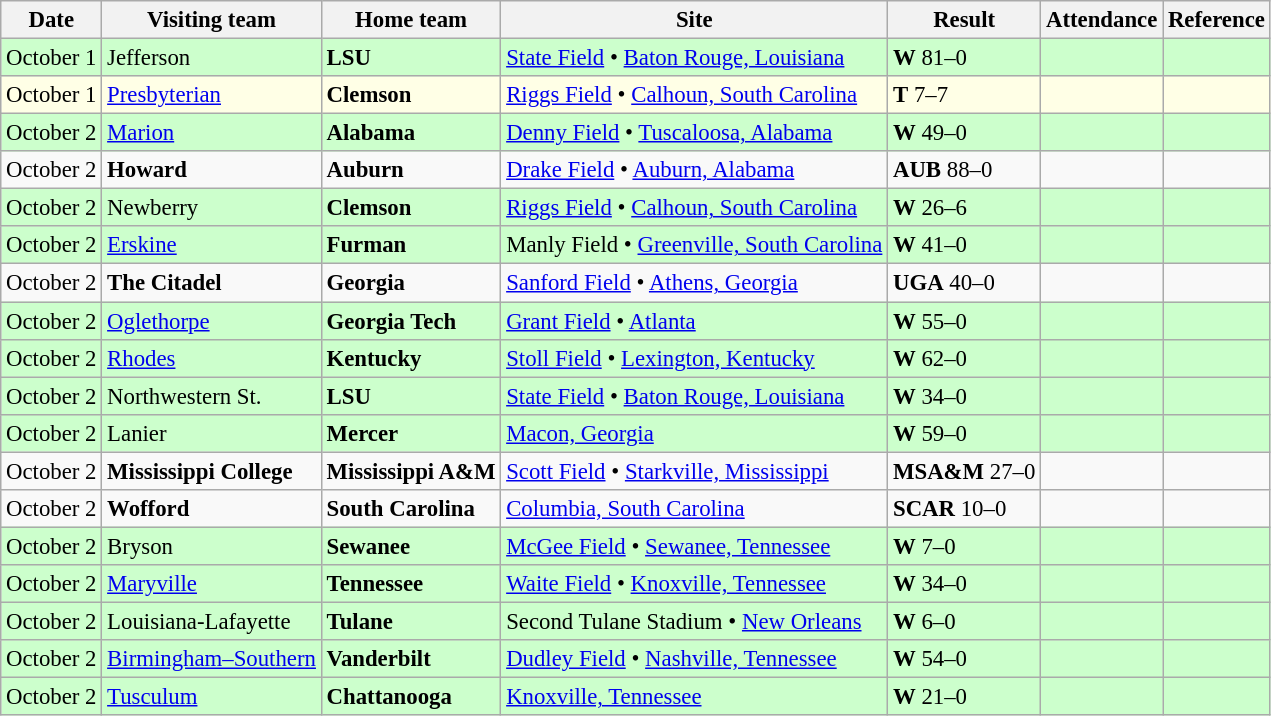<table class="wikitable" style="font-size:95%;">
<tr>
<th>Date</th>
<th>Visiting team</th>
<th>Home team</th>
<th>Site</th>
<th>Result</th>
<th>Attendance</th>
<th class="unsortable">Reference</th>
</tr>
<tr bgcolor=ccffcc>
<td>October 1</td>
<td>Jefferson</td>
<td><strong>LSU</strong></td>
<td><a href='#'>State Field</a> • <a href='#'>Baton Rouge, Louisiana</a></td>
<td><strong>W</strong> 81–0</td>
<td></td>
<td></td>
</tr>
<tr bgcolor=ffffe6>
<td>October 1</td>
<td><a href='#'>Presbyterian</a></td>
<td><strong>Clemson</strong></td>
<td><a href='#'>Riggs Field</a> • <a href='#'>Calhoun, South Carolina</a></td>
<td><strong>T</strong> 7–7</td>
<td></td>
<td></td>
</tr>
<tr bgcolor=ccffcc>
<td>October 2</td>
<td><a href='#'>Marion</a></td>
<td><strong>Alabama</strong></td>
<td><a href='#'>Denny Field</a> • <a href='#'>Tuscaloosa, Alabama</a></td>
<td><strong>W</strong> 49–0</td>
<td></td>
<td></td>
</tr>
<tr bgcolor=>
<td>October 2</td>
<td><strong>Howard</strong></td>
<td><strong>Auburn</strong></td>
<td><a href='#'>Drake Field</a> • <a href='#'>Auburn, Alabama</a></td>
<td><strong>AUB</strong> 88–0</td>
<td></td>
<td></td>
</tr>
<tr bgcolor=ccffcc>
<td>October 2</td>
<td>Newberry</td>
<td><strong>Clemson</strong></td>
<td><a href='#'>Riggs Field</a> • <a href='#'>Calhoun, South Carolina</a></td>
<td><strong>W</strong> 26–6</td>
<td></td>
<td></td>
</tr>
<tr bgcolor=ccffcc>
<td>October 2</td>
<td><a href='#'>Erskine</a></td>
<td><strong>Furman</strong></td>
<td>Manly Field • <a href='#'>Greenville, South Carolina</a></td>
<td><strong>W</strong> 41–0</td>
<td></td>
<td></td>
</tr>
<tr bgcolor=>
<td>October 2</td>
<td><strong>The Citadel</strong></td>
<td><strong>Georgia</strong></td>
<td><a href='#'>Sanford Field</a> • <a href='#'>Athens, Georgia</a></td>
<td><strong>UGA</strong> 40–0</td>
<td></td>
<td></td>
</tr>
<tr bgcolor=ccffcc>
<td>October 2</td>
<td><a href='#'>Oglethorpe</a></td>
<td><strong>Georgia Tech</strong></td>
<td><a href='#'>Grant Field</a> • <a href='#'>Atlanta</a></td>
<td><strong>W</strong> 55–0</td>
<td></td>
<td></td>
</tr>
<tr bgcolor=ccffcc>
<td>October 2</td>
<td><a href='#'>Rhodes</a></td>
<td><strong>Kentucky</strong></td>
<td><a href='#'>Stoll Field</a> • <a href='#'>Lexington, Kentucky</a></td>
<td><strong>W</strong> 62–0</td>
<td></td>
<td></td>
</tr>
<tr bgcolor=ccffcc>
<td>October 2</td>
<td>Northwestern St.</td>
<td><strong>LSU</strong></td>
<td><a href='#'>State Field</a> • <a href='#'>Baton Rouge, Louisiana</a></td>
<td><strong>W</strong> 34–0</td>
<td></td>
<td></td>
</tr>
<tr bgcolor=ccffcc>
<td>October 2</td>
<td>Lanier</td>
<td><strong>Mercer</strong></td>
<td><a href='#'>Macon, Georgia</a></td>
<td><strong>W</strong> 59–0</td>
<td></td>
<td></td>
</tr>
<tr bgcolor=>
<td>October 2</td>
<td><strong>Mississippi College</strong></td>
<td><strong>Mississippi A&M</strong></td>
<td><a href='#'>Scott Field</a> • <a href='#'>Starkville, Mississippi</a></td>
<td><strong>MSA&M</strong> 27–0</td>
<td></td>
<td></td>
</tr>
<tr bgcolor=>
<td>October 2</td>
<td><strong>Wofford</strong></td>
<td><strong>South Carolina</strong></td>
<td><a href='#'>Columbia, South Carolina</a></td>
<td><strong>SCAR</strong> 10–0</td>
<td></td>
<td></td>
</tr>
<tr bgcolor=ccffcc>
<td>October 2</td>
<td>Bryson</td>
<td><strong>Sewanee</strong></td>
<td><a href='#'>McGee Field</a> • <a href='#'>Sewanee, Tennessee</a></td>
<td><strong>W</strong> 7–0</td>
<td></td>
<td></td>
</tr>
<tr bgcolor=ccffcc>
<td>October 2</td>
<td><a href='#'>Maryville</a></td>
<td><strong>Tennessee</strong></td>
<td><a href='#'>Waite Field</a> • <a href='#'>Knoxville, Tennessee</a></td>
<td><strong>W</strong> 34–0</td>
<td></td>
<td></td>
</tr>
<tr bgcolor=ccffcc>
<td>October 2</td>
<td>Louisiana-Lafayette</td>
<td><strong>Tulane</strong></td>
<td>Second Tulane Stadium • <a href='#'>New Orleans</a></td>
<td><strong>W</strong> 6–0</td>
<td></td>
<td></td>
</tr>
<tr bgcolor=ccffcc>
<td>October 2</td>
<td><a href='#'>Birmingham–Southern</a></td>
<td><strong>Vanderbilt</strong></td>
<td><a href='#'>Dudley Field</a> • <a href='#'>Nashville, Tennessee</a></td>
<td><strong>W</strong> 54–0</td>
<td></td>
<td></td>
</tr>
<tr bgcolor=ccffcc>
<td>October 2</td>
<td><a href='#'>Tusculum</a></td>
<td><strong>Chattanooga</strong></td>
<td><a href='#'>Knoxville, Tennessee</a></td>
<td><strong>W</strong> 21–0</td>
<td></td>
<td></td>
</tr>
</table>
